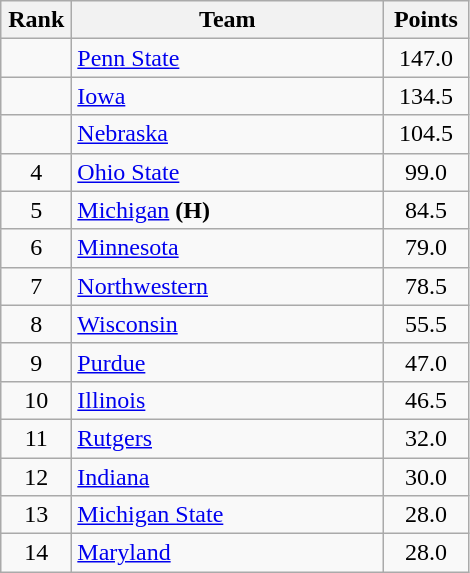<table class="wikitable" style="text-align:center">
<tr>
<th width="40">Rank</th>
<th width="200">Team</th>
<th width="50">Points</th>
</tr>
<tr>
<td></td>
<td align="left"><a href='#'>Penn State</a></td>
<td>147.0</td>
</tr>
<tr>
<td></td>
<td align="left"><a href='#'>Iowa</a></td>
<td>134.5</td>
</tr>
<tr>
<td></td>
<td align="left"><a href='#'>Nebraska</a></td>
<td>104.5</td>
</tr>
<tr>
<td>4</td>
<td align="left"><a href='#'>Ohio State</a></td>
<td>99.0</td>
</tr>
<tr>
<td>5</td>
<td align="left"><a href='#'>Michigan</a> <strong>(H)</strong></td>
<td>84.5</td>
</tr>
<tr>
<td>6</td>
<td align="left"><a href='#'>Minnesota</a></td>
<td>79.0</td>
</tr>
<tr>
<td>7</td>
<td align="left"><a href='#'>Northwestern</a></td>
<td>78.5</td>
</tr>
<tr>
<td>8</td>
<td align="left"><a href='#'>Wisconsin</a></td>
<td>55.5</td>
</tr>
<tr>
<td>9</td>
<td align="left"><a href='#'>Purdue</a></td>
<td>47.0</td>
</tr>
<tr>
<td>10</td>
<td align="left"><a href='#'>Illinois</a></td>
<td>46.5</td>
</tr>
<tr>
<td>11</td>
<td align="left"><a href='#'>Rutgers</a></td>
<td>32.0</td>
</tr>
<tr>
<td>12</td>
<td align="left"><a href='#'>Indiana</a></td>
<td>30.0</td>
</tr>
<tr>
<td>13</td>
<td align="left"><a href='#'>Michigan State</a></td>
<td>28.0</td>
</tr>
<tr>
<td>14</td>
<td align="left"><a href='#'>Maryland</a></td>
<td>28.0</td>
</tr>
</table>
